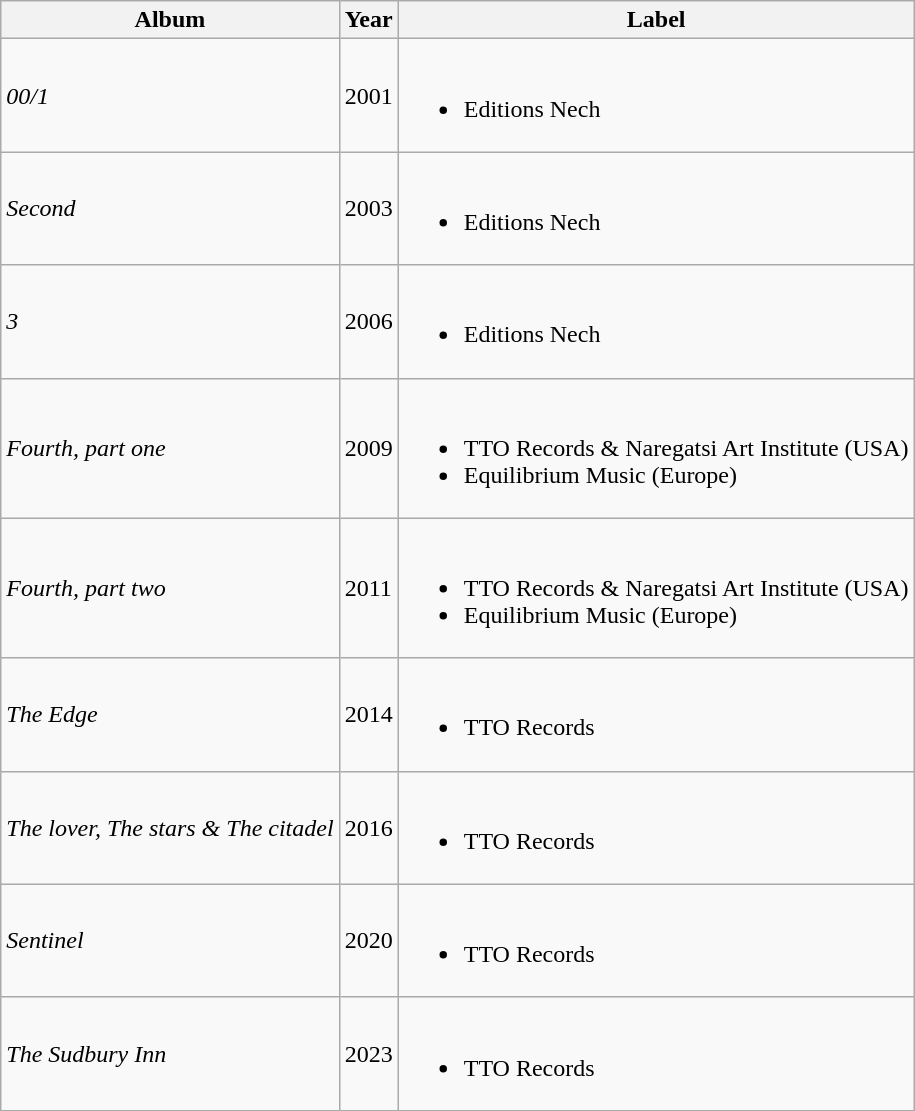<table class="wikitable collapsible">
<tr>
<th>Album</th>
<th>Year</th>
<th>Label</th>
</tr>
<tr>
<td><em>00/1</em></td>
<td>2001</td>
<td><br><ul><li>Editions Nech</li></ul></td>
</tr>
<tr>
<td><em>Second</em></td>
<td>2003</td>
<td><br><ul><li>Editions Nech</li></ul></td>
</tr>
<tr>
<td><em>3</em></td>
<td>2006</td>
<td><br><ul><li>Editions Nech</li></ul></td>
</tr>
<tr>
<td><em>Fourth, part one</em></td>
<td>2009</td>
<td><br><ul><li>TTO Records & Naregatsi Art Institute (USA)</li><li>Equilibrium Music (Europe)</li></ul></td>
</tr>
<tr>
<td><em>Fourth, part two</em></td>
<td>2011</td>
<td><br><ul><li>TTO Records & Naregatsi Art Institute (USA)</li><li>Equilibrium Music (Europe)</li></ul></td>
</tr>
<tr>
<td><em>The Edge</em></td>
<td>2014</td>
<td><br><ul><li>TTO Records</li></ul></td>
</tr>
<tr>
<td><em>The lover, The stars & The citadel</em></td>
<td>2016</td>
<td><br><ul><li>TTO Records</li></ul></td>
</tr>
<tr>
<td><em>Sentinel</em></td>
<td>2020</td>
<td><br><ul><li>TTO Records</li></ul></td>
</tr>
<tr>
<td><em>The Sudbury Inn</em></td>
<td>2023</td>
<td><br><ul><li>TTO Records</li></ul></td>
</tr>
</table>
